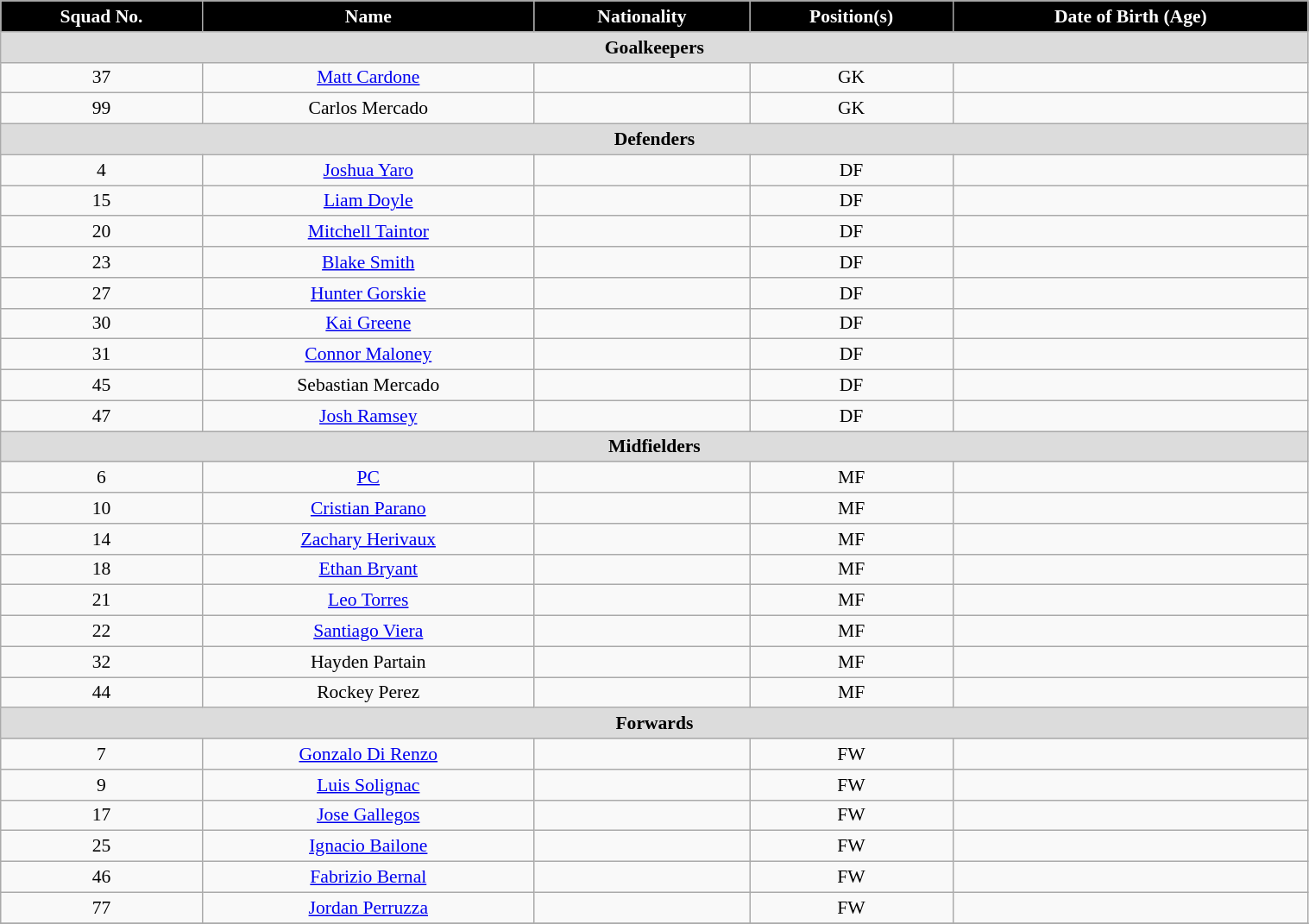<table class="wikitable" style="text-align:center; font-size:90%; width:80%;">
<tr>
<th style="background:#000000; color:white; text-align:center;">Squad No.</th>
<th style="background:#000000; color:white; text-align:center;">Name</th>
<th style="background:#000000; color:white; text-align:center;">Nationality</th>
<th style="background:#000000; color:white; text-align:center;">Position(s)</th>
<th style="background:#000000; color:white; text-align:center;">Date of Birth (Age)</th>
</tr>
<tr>
<th colspan="5" style="background:#dcdcdc; text-align:center">Goalkeepers</th>
</tr>
<tr>
<td>37</td>
<td><a href='#'>Matt Cardone</a></td>
<td></td>
<td>GK</td>
<td></td>
</tr>
<tr>
<td>99</td>
<td>Carlos Mercado</td>
<td></td>
<td>GK</td>
<td></td>
</tr>
<tr>
<th colspan="5" style="background:#dcdcdc; text-align:center">Defenders</th>
</tr>
<tr>
<td>4</td>
<td><a href='#'>Joshua Yaro</a></td>
<td></td>
<td>DF</td>
<td></td>
</tr>
<tr>
<td>15</td>
<td><a href='#'>Liam Doyle</a></td>
<td></td>
<td>DF</td>
<td></td>
</tr>
<tr>
<td>20</td>
<td><a href='#'>Mitchell Taintor</a></td>
<td></td>
<td>DF</td>
<td></td>
</tr>
<tr>
<td>23</td>
<td><a href='#'>Blake Smith</a></td>
<td></td>
<td>DF</td>
<td></td>
</tr>
<tr>
<td>27</td>
<td><a href='#'>Hunter Gorskie</a></td>
<td></td>
<td>DF</td>
<td></td>
</tr>
<tr>
<td>30</td>
<td><a href='#'>Kai Greene</a></td>
<td></td>
<td>DF</td>
<td></td>
</tr>
<tr>
<td>31</td>
<td><a href='#'>Connor Maloney</a></td>
<td></td>
<td>DF</td>
<td></td>
</tr>
<tr>
<td>45</td>
<td>Sebastian Mercado</td>
<td></td>
<td>DF</td>
<td></td>
</tr>
<tr>
<td>47</td>
<td><a href='#'>Josh Ramsey</a></td>
<td></td>
<td>DF</td>
<td></td>
</tr>
<tr>
<th colspan="5" style="background:#dcdcdc; text-align:center">Midfielders</th>
</tr>
<tr>
<td>6</td>
<td><a href='#'>PC</a></td>
<td></td>
<td>MF</td>
<td></td>
</tr>
<tr>
<td>10</td>
<td><a href='#'>Cristian Parano</a></td>
<td></td>
<td>MF</td>
<td></td>
</tr>
<tr>
<td>14</td>
<td><a href='#'>Zachary Herivaux</a></td>
<td></td>
<td>MF</td>
<td></td>
</tr>
<tr>
<td>18</td>
<td><a href='#'>Ethan Bryant</a></td>
<td></td>
<td>MF</td>
<td></td>
</tr>
<tr>
<td>21</td>
<td><a href='#'>Leo Torres</a></td>
<td></td>
<td>MF</td>
<td></td>
</tr>
<tr>
<td>22</td>
<td><a href='#'>Santiago Viera</a></td>
<td></td>
<td>MF</td>
<td></td>
</tr>
<tr>
<td>32</td>
<td>Hayden Partain</td>
<td></td>
<td>MF</td>
<td></td>
</tr>
<tr>
<td>44</td>
<td>Rockey Perez</td>
<td></td>
<td>MF</td>
<td></td>
</tr>
<tr>
<th colspan="5" style="background:#dcdcdc; text-align:center">Forwards</th>
</tr>
<tr>
<td>7</td>
<td><a href='#'>Gonzalo Di Renzo</a></td>
<td></td>
<td>FW</td>
<td></td>
</tr>
<tr>
<td>9</td>
<td><a href='#'>Luis Solignac</a></td>
<td></td>
<td>FW</td>
<td></td>
</tr>
<tr>
<td>17</td>
<td><a href='#'>Jose Gallegos</a></td>
<td></td>
<td>FW</td>
<td></td>
</tr>
<tr>
<td>25</td>
<td><a href='#'>Ignacio Bailone</a></td>
<td></td>
<td>FW</td>
<td></td>
</tr>
<tr>
<td>46</td>
<td><a href='#'>Fabrizio Bernal</a></td>
<td></td>
<td>FW</td>
<td></td>
</tr>
<tr>
<td>77</td>
<td><a href='#'>Jordan Perruzza</a></td>
<td></td>
<td>FW</td>
<td></td>
</tr>
<tr>
</tr>
</table>
